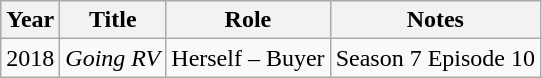<table class="wikitable">
<tr>
<th>Year</th>
<th>Title</th>
<th>Role</th>
<th>Notes</th>
</tr>
<tr>
<td>2018</td>
<td><em>Going RV</em></td>
<td>Herself – Buyer</td>
<td>Season 7 Episode 10</td>
</tr>
</table>
